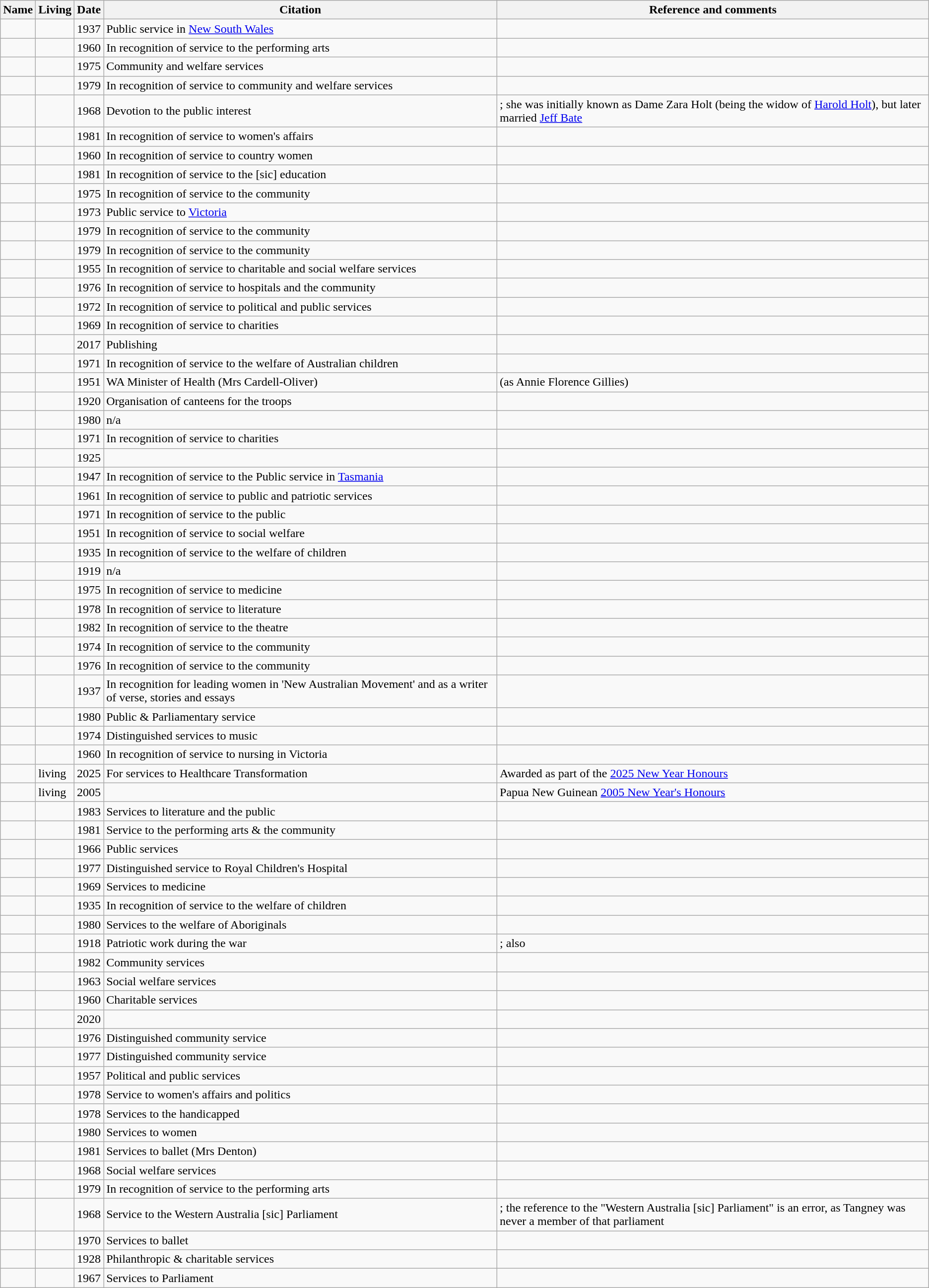<table class="wikitable sortable">
<tr>
<th>Name</th>
<th>Living</th>
<th>Date</th>
<th>Citation</th>
<th>Reference and comments</th>
</tr>
<tr>
<td></td>
<td></td>
<td>1937</td>
<td>Public service in <a href='#'>New South Wales</a></td>
<td></td>
</tr>
<tr>
<td></td>
<td></td>
<td>1960</td>
<td>In recognition of service to the performing arts</td>
<td></td>
</tr>
<tr>
<td></td>
<td></td>
<td>1975</td>
<td>Community and welfare services</td>
<td></td>
</tr>
<tr>
<td></td>
<td></td>
<td>1979</td>
<td>In recognition of service to community and welfare services</td>
<td></td>
</tr>
<tr>
<td></td>
<td></td>
<td>1968</td>
<td>Devotion to the public interest</td>
<td>; she was initially known as Dame Zara Holt (being the widow of <a href='#'>Harold Holt</a>), but later married <a href='#'>Jeff Bate</a></td>
</tr>
<tr>
<td></td>
<td></td>
<td>1981</td>
<td>In recognition of service to women's affairs</td>
<td></td>
</tr>
<tr>
<td></td>
<td></td>
<td>1960</td>
<td>In recognition of service to country women</td>
<td></td>
</tr>
<tr>
<td></td>
<td></td>
<td>1981</td>
<td>In recognition of service to the [sic] education</td>
<td></td>
</tr>
<tr>
<td></td>
<td></td>
<td>1975</td>
<td>In recognition of service to the community</td>
<td></td>
</tr>
<tr>
<td></td>
<td></td>
<td>1973</td>
<td>Public service to <a href='#'>Victoria</a></td>
<td></td>
</tr>
<tr>
<td></td>
<td></td>
<td>1979</td>
<td>In recognition of service to the community</td>
<td></td>
</tr>
<tr>
<td></td>
<td></td>
<td>1979</td>
<td>In recognition of service to the community</td>
<td></td>
</tr>
<tr>
<td></td>
<td></td>
<td>1955</td>
<td>In recognition of service to charitable and social welfare services</td>
<td></td>
</tr>
<tr>
<td></td>
<td></td>
<td>1976</td>
<td>In recognition of service to hospitals and the community</td>
<td></td>
</tr>
<tr>
<td></td>
<td></td>
<td>1972</td>
<td>In recognition of service to political and public services</td>
<td></td>
</tr>
<tr>
<td></td>
<td></td>
<td>1969</td>
<td>In recognition of service to charities</td>
<td></td>
</tr>
<tr>
<td></td>
<td></td>
<td>2017</td>
<td>Publishing</td>
<td></td>
</tr>
<tr>
<td></td>
<td></td>
<td>1971</td>
<td>In recognition of service to the welfare of Australian children</td>
<td></td>
</tr>
<tr>
<td></td>
<td></td>
<td>1951</td>
<td>WA Minister of Health (Mrs Cardell-Oliver)</td>
<td> (as Annie Florence Gillies)</td>
</tr>
<tr>
<td></td>
<td></td>
<td>1920</td>
<td>Organisation of canteens for the troops</td>
<td></td>
</tr>
<tr>
<td></td>
<td></td>
<td>1980</td>
<td>n/a</td>
<td></td>
</tr>
<tr>
<td></td>
<td></td>
<td>1971</td>
<td>In recognition of service to charities</td>
<td></td>
</tr>
<tr>
<td></td>
<td></td>
<td>1925</td>
<td></td>
<td></td>
</tr>
<tr>
<td></td>
<td></td>
<td>1947</td>
<td>In recognition of service to the Public service in <a href='#'>Tasmania</a></td>
<td></td>
</tr>
<tr>
<td></td>
<td></td>
<td>1961</td>
<td>In recognition of service to public and patriotic services</td>
<td></td>
</tr>
<tr>
<td></td>
<td></td>
<td>1971</td>
<td>In recognition of service to the public</td>
<td></td>
</tr>
<tr>
<td></td>
<td></td>
<td>1951</td>
<td>In recognition of service to social welfare</td>
<td></td>
</tr>
<tr>
<td></td>
<td></td>
<td>1935</td>
<td>In recognition of service to the welfare of children</td>
<td></td>
</tr>
<tr>
<td></td>
<td></td>
<td>1919</td>
<td>n/a</td>
<td></td>
</tr>
<tr>
<td></td>
<td></td>
<td>1975</td>
<td>In recognition of service to medicine</td>
<td></td>
</tr>
<tr>
<td></td>
<td></td>
<td>1978</td>
<td>In recognition of service to literature</td>
<td></td>
</tr>
<tr>
<td></td>
<td></td>
<td>1982</td>
<td>In recognition of service to the theatre</td>
<td></td>
</tr>
<tr>
<td></td>
<td></td>
<td>1974</td>
<td>In recognition of service to the community</td>
<td></td>
</tr>
<tr>
<td></td>
<td></td>
<td>1976</td>
<td>In recognition of service to the community</td>
<td></td>
</tr>
<tr>
<td></td>
<td></td>
<td>1937</td>
<td>In recognition for leading women in 'New Australian Movement' and as a writer of verse, stories and essays</td>
<td></td>
</tr>
<tr>
<td></td>
<td></td>
<td>1980</td>
<td>Public & Parliamentary service</td>
<td></td>
</tr>
<tr>
<td></td>
<td></td>
<td>1974</td>
<td>Distinguished services to music</td>
<td></td>
</tr>
<tr>
<td></td>
<td></td>
<td>1960</td>
<td>In recognition of service to nursing in Victoria</td>
<td></td>
</tr>
<tr>
<td></td>
<td>living</td>
<td>2025</td>
<td>For services to Healthcare Transformation</td>
<td>Awarded as part of the <a href='#'>2025 New Year Honours</a></td>
</tr>
<tr>
<td></td>
<td>living</td>
<td>2005</td>
<td></td>
<td> Papua New Guinean <a href='#'>2005 New Year's Honours</a></td>
</tr>
<tr>
<td></td>
<td></td>
<td>1983</td>
<td>Services to literature and the public</td>
<td></td>
</tr>
<tr>
<td></td>
<td></td>
<td>1981</td>
<td>Service to the performing arts & the community</td>
<td></td>
</tr>
<tr>
<td></td>
<td></td>
<td>1966</td>
<td>Public services</td>
<td></td>
</tr>
<tr>
<td></td>
<td></td>
<td>1977</td>
<td>Distinguished service to Royal Children's Hospital</td>
<td></td>
</tr>
<tr>
<td></td>
<td></td>
<td>1969</td>
<td>Services to medicine</td>
<td></td>
</tr>
<tr>
<td></td>
<td></td>
<td>1935</td>
<td>In recognition of service to the welfare of children</td>
<td></td>
</tr>
<tr>
<td></td>
<td></td>
<td>1980</td>
<td>Services to the welfare of Aboriginals</td>
<td></td>
</tr>
<tr>
<td></td>
<td></td>
<td>1918</td>
<td>Patriotic work during the war</td>
<td>; also </td>
</tr>
<tr>
<td></td>
<td></td>
<td>1982</td>
<td>Community services</td>
<td></td>
</tr>
<tr>
<td></td>
<td></td>
<td>1963</td>
<td>Social welfare services</td>
<td></td>
</tr>
<tr>
<td></td>
<td></td>
<td>1960</td>
<td>Charitable services</td>
<td></td>
</tr>
<tr>
<td></td>
<td></td>
<td>2020</td>
<td></td>
<td></td>
</tr>
<tr>
<td></td>
<td></td>
<td>1976</td>
<td>Distinguished community service</td>
<td></td>
</tr>
<tr>
<td></td>
<td></td>
<td>1977</td>
<td>Distinguished community service</td>
<td></td>
</tr>
<tr>
<td></td>
<td></td>
<td>1957</td>
<td>Political and public services</td>
<td></td>
</tr>
<tr>
<td></td>
<td></td>
<td>1978</td>
<td>Service to women's affairs and politics</td>
<td></td>
</tr>
<tr>
<td></td>
<td></td>
<td>1978</td>
<td>Services to the handicapped</td>
<td></td>
</tr>
<tr>
<td></td>
<td></td>
<td>1980</td>
<td>Services to women</td>
<td></td>
</tr>
<tr>
<td></td>
<td></td>
<td>1981</td>
<td>Services to ballet (Mrs Denton)</td>
<td></td>
</tr>
<tr>
<td></td>
<td></td>
<td>1968</td>
<td>Social welfare services</td>
<td></td>
</tr>
<tr>
<td></td>
<td></td>
<td>1979</td>
<td>In recognition of service to the performing arts</td>
<td></td>
</tr>
<tr>
<td></td>
<td></td>
<td>1968</td>
<td>Service to the Western Australia [sic] Parliament</td>
<td>; the reference to the "Western Australia [sic] Parliament" is an error, as Tangney was never a member of that parliament</td>
</tr>
<tr>
<td></td>
<td></td>
<td>1970</td>
<td>Services to ballet</td>
<td></td>
</tr>
<tr>
<td></td>
<td></td>
<td>1928</td>
<td>Philanthropic & charitable services</td>
<td></td>
</tr>
<tr>
<td></td>
<td></td>
<td>1967</td>
<td>Services to Parliament</td>
<td></td>
</tr>
</table>
